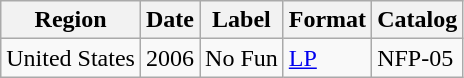<table class="wikitable">
<tr>
<th>Region</th>
<th>Date</th>
<th>Label</th>
<th>Format</th>
<th>Catalog</th>
</tr>
<tr>
<td>United States</td>
<td>2006</td>
<td>No Fun</td>
<td><a href='#'>LP</a></td>
<td>NFP-05</td>
</tr>
</table>
